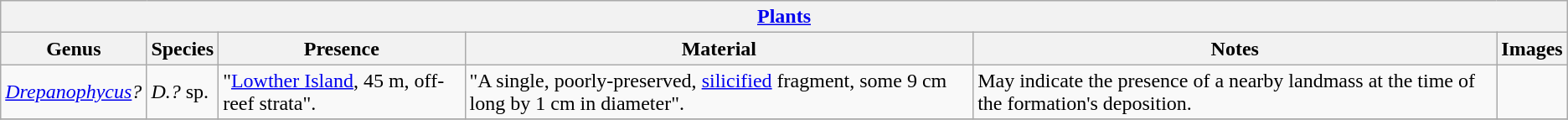<table class="wikitable" align="center">
<tr>
<th colspan="6" align="center"><strong><a href='#'>Plants</a></strong></th>
</tr>
<tr>
<th>Genus</th>
<th>Species</th>
<th>Presence</th>
<th><strong>Material</strong></th>
<th>Notes</th>
<th>Images</th>
</tr>
<tr>
<td><em><a href='#'>Drepanophycus</a>?</em></td>
<td><em>D.?</em> sp.</td>
<td>"<a href='#'>Lowther Island</a>, 45 m, off-reef strata".</td>
<td>"A single, poorly-preserved, <a href='#'>silicified</a> fragment, some 9 cm long by 1 cm in diameter".</td>
<td>May indicate the presence of a nearby landmass at the time of the formation's deposition.</td>
<td></td>
</tr>
<tr>
</tr>
</table>
